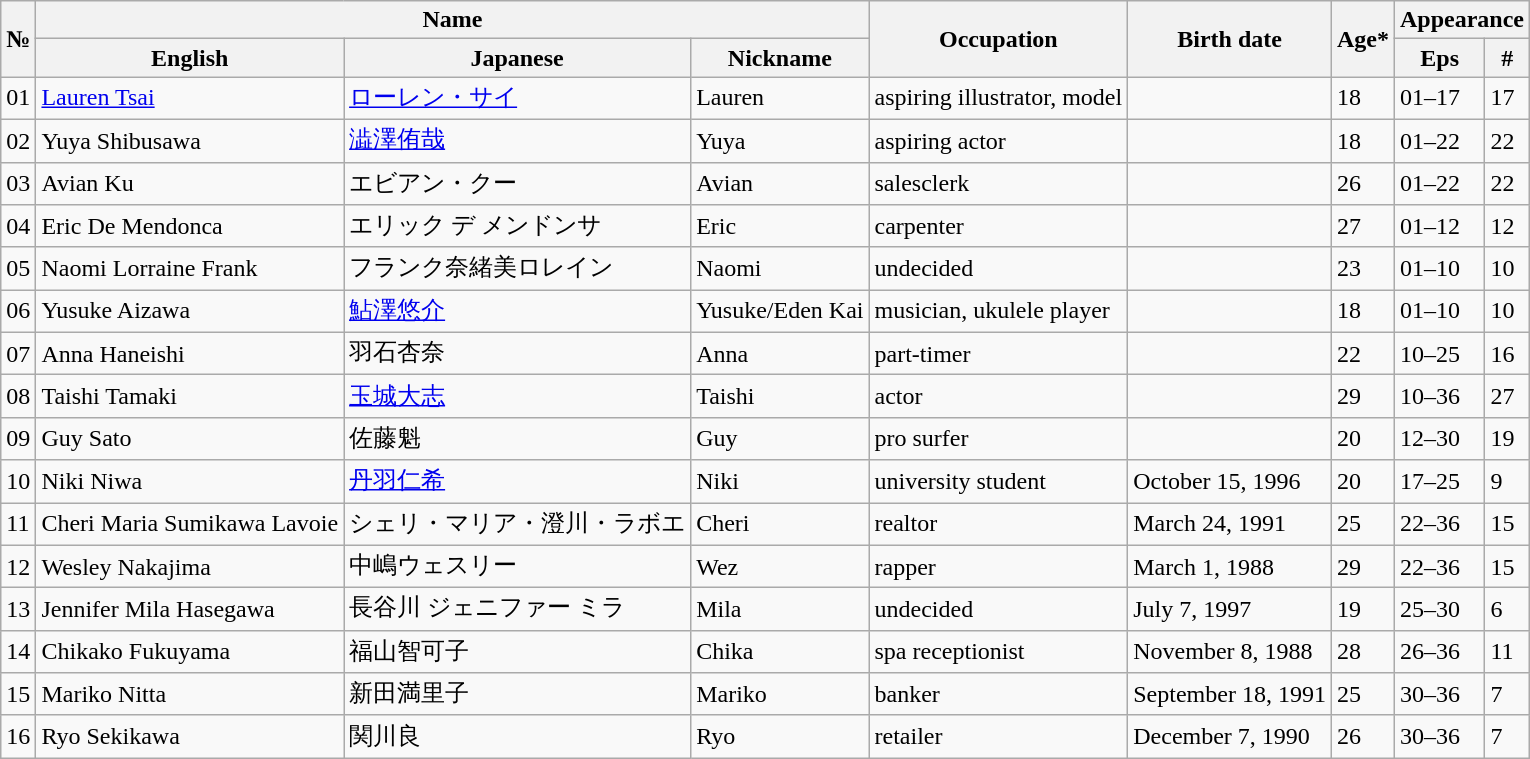<table class="wikitable sortable">
<tr>
<th rowspan="2">№</th>
<th colspan="3">Name</th>
<th rowspan="2">Occupation</th>
<th rowspan="2">Birth date</th>
<th rowspan="2">Age*</th>
<th colspan="2">Appearance</th>
</tr>
<tr>
<th>English</th>
<th>Japanese</th>
<th>Nickname</th>
<th>Eps</th>
<th>#</th>
</tr>
<tr>
<td>01</td>
<td><a href='#'>Lauren Tsai</a></td>
<td><a href='#'>ローレン・サイ</a></td>
<td>Lauren</td>
<td>aspiring illustrator, model</td>
<td></td>
<td>18</td>
<td>01–17</td>
<td>17</td>
</tr>
<tr>
<td>02</td>
<td>Yuya Shibusawa</td>
<td><a href='#'>澁澤侑哉</a></td>
<td>Yuya</td>
<td>aspiring actor</td>
<td></td>
<td>18</td>
<td>01–22</td>
<td>22</td>
</tr>
<tr>
<td>03</td>
<td>Avian Ku</td>
<td>エビアン・クー</td>
<td>Avian</td>
<td>salesclerk</td>
<td></td>
<td>26</td>
<td>01–22</td>
<td>22</td>
</tr>
<tr>
<td>04</td>
<td>Eric De Mendonca</td>
<td>エリック デ メンドンサ</td>
<td>Eric</td>
<td>carpenter</td>
<td></td>
<td>27</td>
<td>01–12</td>
<td>12</td>
</tr>
<tr>
<td>05</td>
<td>Naomi Lorraine Frank</td>
<td>フランク奈緒美ロレイン</td>
<td>Naomi</td>
<td>undecided</td>
<td></td>
<td>23</td>
<td>01–10</td>
<td>10</td>
</tr>
<tr>
<td>06</td>
<td>Yusuke Aizawa</td>
<td><a href='#'>鮎澤悠介</a></td>
<td>Yusuke/Eden Kai</td>
<td>musician, ukulele player</td>
<td></td>
<td>18</td>
<td>01–10</td>
<td>10</td>
</tr>
<tr>
<td>07</td>
<td>Anna Haneishi</td>
<td>羽石杏奈</td>
<td>Anna</td>
<td>part-timer</td>
<td></td>
<td>22</td>
<td>10–25</td>
<td>16</td>
</tr>
<tr>
<td>08</td>
<td>Taishi Tamaki</td>
<td><a href='#'>玉城大志</a></td>
<td>Taishi</td>
<td>actor</td>
<td></td>
<td>29</td>
<td>10–36</td>
<td>27</td>
</tr>
<tr>
<td>09</td>
<td>Guy Sato</td>
<td>佐藤魁</td>
<td>Guy</td>
<td>pro surfer</td>
<td></td>
<td>20</td>
<td>12–30</td>
<td>19</td>
</tr>
<tr>
<td>10</td>
<td>Niki Niwa</td>
<td><a href='#'>丹羽仁希</a></td>
<td>Niki</td>
<td>university student</td>
<td>October 15, 1996</td>
<td>20</td>
<td>17–25</td>
<td>9</td>
</tr>
<tr>
<td>11</td>
<td>Cheri Maria Sumikawa Lavoie</td>
<td>シェリ・マリア・澄川・ラボエ</td>
<td>Cheri</td>
<td>realtor</td>
<td>March 24, 1991</td>
<td>25</td>
<td>22–36</td>
<td>15</td>
</tr>
<tr>
<td>12</td>
<td>Wesley Nakajima</td>
<td>中嶋ウェスリー</td>
<td>Wez</td>
<td>rapper</td>
<td>March 1, 1988</td>
<td>29</td>
<td>22–36</td>
<td>15</td>
</tr>
<tr>
<td>13</td>
<td>Jennifer Mila Hasegawa</td>
<td>長谷川 ジェニファー ミラ</td>
<td>Mila</td>
<td>undecided</td>
<td>July 7, 1997</td>
<td>19</td>
<td>25–30</td>
<td>6</td>
</tr>
<tr>
<td>14</td>
<td>Chikako Fukuyama</td>
<td>福山智可子</td>
<td>Chika</td>
<td>spa receptionist</td>
<td>November 8, 1988</td>
<td>28</td>
<td>26–36</td>
<td>11</td>
</tr>
<tr>
<td>15</td>
<td>Mariko Nitta</td>
<td>新田満里子</td>
<td>Mariko</td>
<td>banker</td>
<td>September 18, 1991</td>
<td>25</td>
<td>30–36</td>
<td>7</td>
</tr>
<tr>
<td>16</td>
<td>Ryo Sekikawa</td>
<td>関川良</td>
<td>Ryo</td>
<td>retailer</td>
<td>December 7, 1990</td>
<td>26</td>
<td>30–36</td>
<td>7</td>
</tr>
</table>
